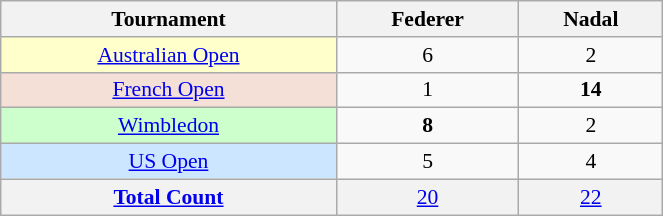<table class=wikitable style="font-size:90%; width:35%; text-align:center">
<tr>
<th>Tournament</th>
<th>Federer</th>
<th>Nadal</th>
</tr>
<tr>
<td style="background:#FFFFCC;"><a href='#'>Australian Open</a></td>
<td>6</td>
<td>2</td>
</tr>
<tr>
<td style="background:#F4E0D7;"><a href='#'>French Open</a></td>
<td>1</td>
<td><strong>14</strong></td>
</tr>
<tr>
<td style="background:#CCFFCC;"><a href='#'>Wimbledon</a></td>
<td><strong>8</strong></td>
<td>2</td>
</tr>
<tr>
<td style="background:#CCE6FF;"><a href='#'>US Open</a></td>
<td>5</td>
<td>4</td>
</tr>
<tr style="background:#F2F2F2;">
<td><strong><a href='#'>Total Count</a></strong></td>
<td><a href='#'>20</a></td>
<td><a href='#'>22</a></td>
</tr>
</table>
